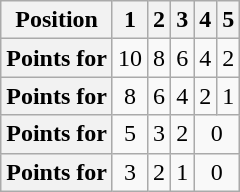<table class="wikitable floatright" style="text-align: center">
<tr>
<th scope="col">Position</th>
<th scope="col">1</th>
<th scope="col">2</th>
<th scope="col">3</th>
<th scope="col">4</th>
<th scope="col">5</th>
</tr>
<tr>
<th scope="row">Points for </th>
<td>10</td>
<td>8</td>
<td>6</td>
<td>4</td>
<td>2</td>
</tr>
<tr>
<th scope="row">Points for </th>
<td>8</td>
<td>6</td>
<td>4</td>
<td>2</td>
<td>1</td>
</tr>
<tr>
<th scope="row">Points for </th>
<td>5</td>
<td>3</td>
<td>2</td>
<td colspan="2">0</td>
</tr>
<tr>
<th scope="row">Points for </th>
<td>3</td>
<td>2</td>
<td>1</td>
<td colspan="2">0</td>
</tr>
</table>
